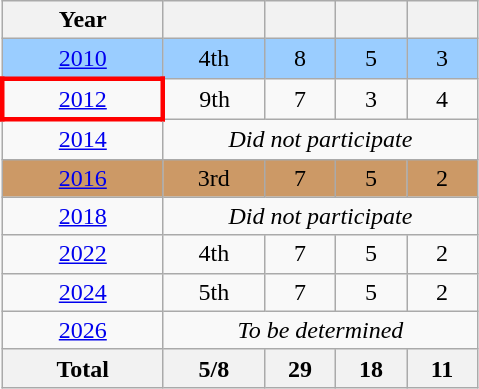<table class="wikitable" style="text-align: center;">
<tr>
<th width="100">Year</th>
<th width="60"></th>
<th width="40"></th>
<th width="40"></th>
<th width="40"></th>
</tr>
<tr style="background:#9acdff;">
<td> <a href='#'>2010</a></td>
<td>4th</td>
<td>8</td>
<td>5</td>
<td>3</td>
</tr>
<tr>
<td style="border: 3px solid red"> <a href='#'>2012</a></td>
<td>9th</td>
<td>7</td>
<td>3</td>
<td>4</td>
</tr>
<tr>
<td> <a href='#'>2014</a></td>
<td colspan=4><em>Did not participate</em></td>
</tr>
<tr bgcolor=#cc9966>
<td> <a href='#'>2016</a></td>
<td>3rd</td>
<td>7</td>
<td>5</td>
<td>2</td>
</tr>
<tr>
<td> <a href='#'>2018</a></td>
<td colspan=4><em>Did not participate</em></td>
</tr>
<tr>
<td> <a href='#'>2022</a></td>
<td>4th</td>
<td>7</td>
<td>5</td>
<td>2</td>
</tr>
<tr>
<td> <a href='#'>2024</a></td>
<td>5th</td>
<td>7</td>
<td>5</td>
<td>2</td>
</tr>
<tr>
<td> <a href='#'>2026</a></td>
<td colspan=4><em>To be determined</em></td>
</tr>
<tr>
<th>Total</th>
<th>5/8</th>
<th>29</th>
<th>18</th>
<th>11</th>
</tr>
</table>
